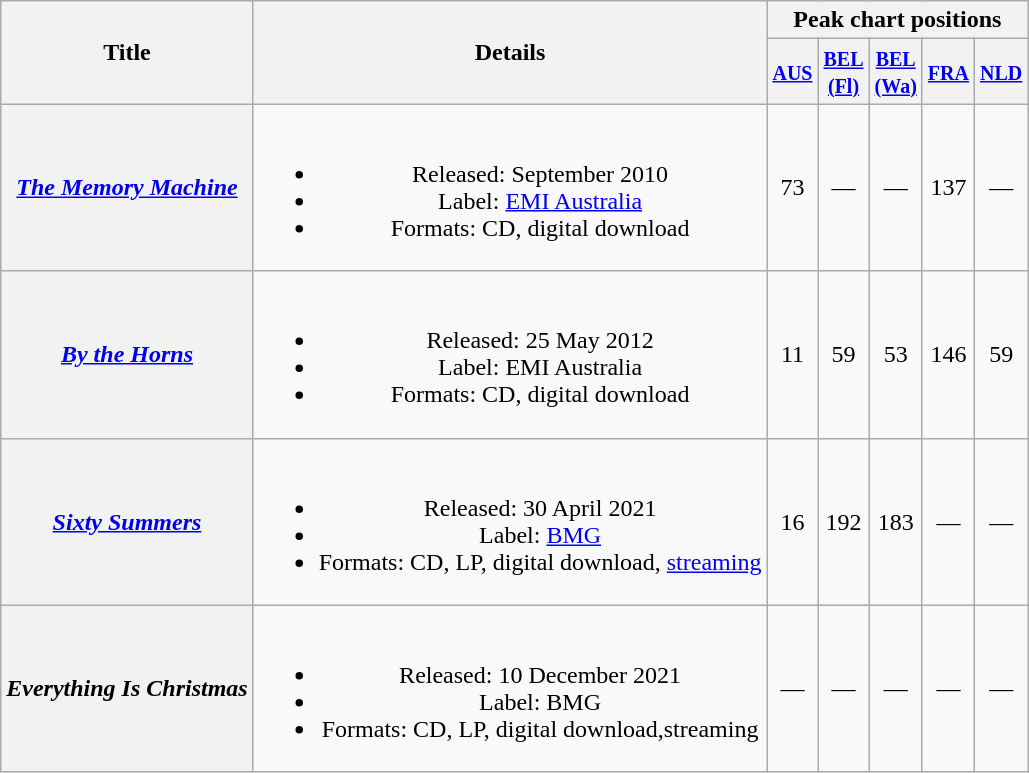<table class="wikitable plainrowheaders" style="text-align:center;">
<tr>
<th scope="col" rowspan="2">Title</th>
<th scope="col" rowspan="2">Details</th>
<th scope="col" colspan="5">Peak chart positions</th>
</tr>
<tr>
<th width="20"><small><a href='#'>AUS</a></small><br></th>
<th width="20"><small><a href='#'>BEL<br>(Fl)</a></small><br></th>
<th width="20"><small><a href='#'>BEL<br>(Wa)</a></small><br></th>
<th width="20"><small><a href='#'>FRA</a></small><br></th>
<th width="20"><small><a href='#'>NLD</a></small><br></th>
</tr>
<tr>
<th scope="row"><em><a href='#'>The Memory Machine</a></em></th>
<td><br><ul><li>Released: September 2010</li><li>Label: <a href='#'>EMI Australia</a></li><li>Formats: CD, digital download</li></ul></td>
<td>73</td>
<td>—</td>
<td>—</td>
<td>137</td>
<td>—</td>
</tr>
<tr>
<th scope="row"><em><a href='#'>By the Horns</a></em></th>
<td><br><ul><li>Released: 25 May 2012</li><li>Label: EMI Australia</li><li>Formats: CD, digital download</li></ul></td>
<td>11</td>
<td>59</td>
<td>53</td>
<td>146</td>
<td>59</td>
</tr>
<tr>
<th scope="row"><em><a href='#'>Sixty Summers</a></em></th>
<td><br><ul><li>Released: 30 April 2021</li><li>Label: <a href='#'>BMG</a></li><li>Formats: CD, LP, digital download, <a href='#'>streaming</a></li></ul></td>
<td>16<br></td>
<td>192</td>
<td>183</td>
<td>—</td>
<td>—</td>
</tr>
<tr>
<th scope="row"><em>Everything Is Christmas</em></th>
<td><br><ul><li>Released: 10 December 2021</li><li>Label: BMG</li><li>Formats: CD, LP, digital download,streaming</li></ul></td>
<td>—</td>
<td>—</td>
<td>—</td>
<td>—</td>
<td>—</td>
</tr>
</table>
